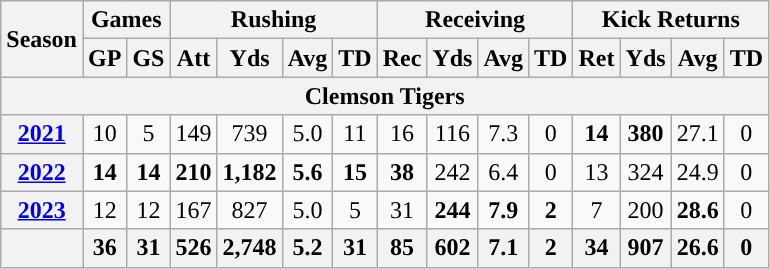<table class="wikitable" style="text-align:center;">
<tr>
<th rowspan="2">Season</th>
<th colspan="2">Games</th>
<th colspan="4">Rushing</th>
<th colspan="4">Receiving</th>
<th colspan="4">Kick Returns</th>
</tr>
<tr>
<th>GP</th>
<th>GS</th>
<th>Att</th>
<th>Yds</th>
<th>Avg</th>
<th>TD</th>
<th>Rec</th>
<th>Yds</th>
<th>Avg</th>
<th>TD</th>
<th>Ret</th>
<th>Yds</th>
<th>Avg</th>
<th>TD</th>
</tr>
<tr>
<th colspan="15">Clemson Tigers</th>
</tr>
<tr>
<th><a href='#'>2021</a></th>
<td>10</td>
<td>5</td>
<td>149</td>
<td>739</td>
<td>5.0</td>
<td>11</td>
<td>16</td>
<td>116</td>
<td>7.3</td>
<td>0</td>
<td><strong>14</strong></td>
<td><strong>380</strong></td>
<td>27.1</td>
<td>0</td>
</tr>
<tr>
<th><a href='#'>2022</a></th>
<td><strong>14</strong></td>
<td><strong>14</strong></td>
<td><strong>210</strong></td>
<td><strong>1,182</strong></td>
<td><strong>5.6</strong></td>
<td><strong>15</strong></td>
<td><strong>38</strong></td>
<td>242</td>
<td>6.4</td>
<td>0</td>
<td>13</td>
<td>324</td>
<td>24.9</td>
<td>0</td>
</tr>
<tr>
<th><a href='#'>2023</a></th>
<td>12</td>
<td>12</td>
<td>167</td>
<td>827</td>
<td>5.0</td>
<td>5</td>
<td>31</td>
<td><strong>244</strong></td>
<td><strong>7.9</strong></td>
<td><strong>2</strong></td>
<td>7</td>
<td>200</td>
<td><strong>28.6</strong></td>
<td>0</td>
</tr>
<tr>
<th></th>
<th>36</th>
<th>31</th>
<th>526</th>
<th>2,748</th>
<th>5.2</th>
<th>31</th>
<th>85</th>
<th>602</th>
<th>7.1</th>
<th>2</th>
<th>34</th>
<th>907</th>
<th>26.6</th>
<th>0</th>
</tr>
</table>
